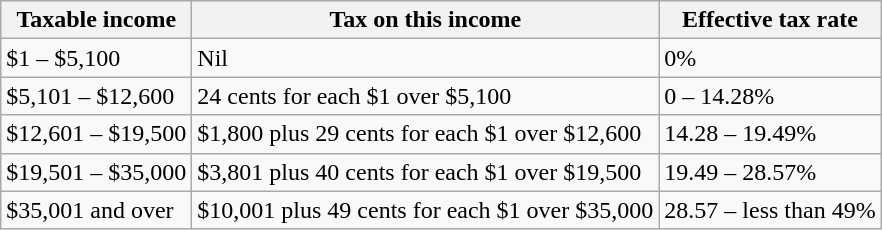<table class="wikitable">
<tr>
<th>Taxable income</th>
<th>Tax on this income</th>
<th>Effective tax rate</th>
</tr>
<tr>
<td>$1 – $5,100</td>
<td>Nil</td>
<td>0%</td>
</tr>
<tr>
<td>$5,101 – $12,600</td>
<td>24 cents for each $1 over $5,100</td>
<td>0 – 14.28%</td>
</tr>
<tr>
<td>$12,601 – $19,500</td>
<td>$1,800 plus 29 cents for each $1 over $12,600</td>
<td>14.28 – 19.49%</td>
</tr>
<tr>
<td>$19,501 – $35,000</td>
<td>$3,801 plus 40 cents for each $1 over $19,500</td>
<td>19.49 – 28.57%</td>
</tr>
<tr>
<td>$35,001 and over</td>
<td>$10,001 plus 49 cents for each $1 over $35,000</td>
<td>28.57 – less than 49%</td>
</tr>
</table>
